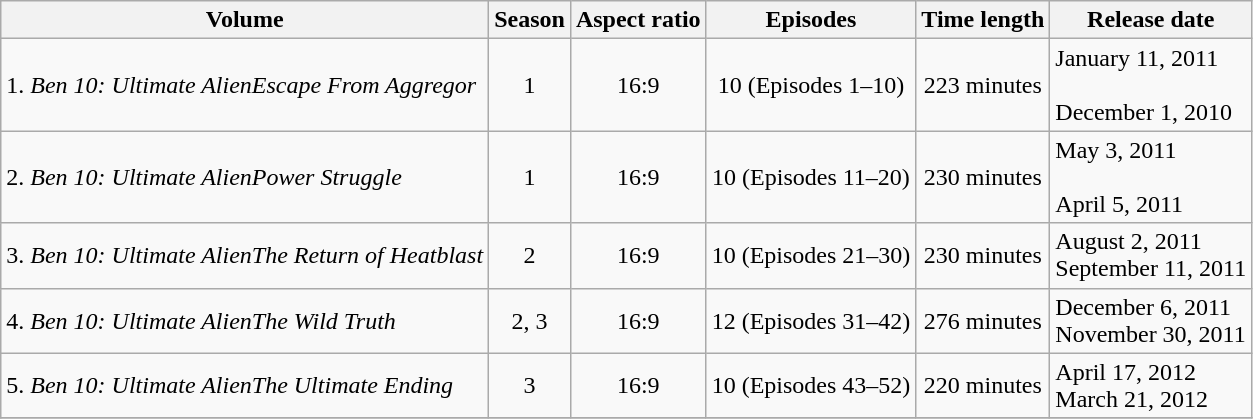<table class="wikitable">
<tr>
<th>Volume</th>
<th>Season</th>
<th>Aspect ratio</th>
<th>Episodes</th>
<th>Time length</th>
<th>Release date</th>
</tr>
<tr>
<td>1. <em>Ben 10: Ultimate AlienEscape From Aggregor</em></td>
<td style="text-align: center;">1</td>
<td style="text-align: center;">16:9</td>
<td style="text-align: center;">10 (Episodes 1–10)</td>
<td style="text-align: center;">223 minutes</td>
<td> January 11, 2011<br><br> December 1, 2010</td>
</tr>
<tr>
<td>2. <em>Ben 10: Ultimate AlienPower Struggle</em></td>
<td style="text-align: center;">1</td>
<td style="text-align: center;">16:9</td>
<td style="text-align: center;">10 (Episodes 11–20)</td>
<td style="text-align: center;">230 minutes</td>
<td> May 3, 2011<br><br> April 5, 2011</td>
</tr>
<tr>
<td>3. <em>Ben 10: Ultimate AlienThe Return of Heatblast</em></td>
<td style="text-align: center;">2</td>
<td style="text-align: center;">16:9</td>
<td style="text-align: center;">10 (Episodes 21–30)</td>
<td style="text-align: center;">230 minutes</td>
<td> August 2, 2011<br> September 11, 2011</td>
</tr>
<tr>
<td>4. <em>Ben 10: Ultimate AlienThe Wild Truth</em></td>
<td style="text-align: center;">2, 3</td>
<td style="text-align: center;">16:9</td>
<td style="text-align: center;">12 (Episodes 31–42)</td>
<td style="text-align: center;">276 minutes</td>
<td> December 6, 2011<br> November 30, 2011</td>
</tr>
<tr>
<td>5. <em>Ben 10: Ultimate AlienThe Ultimate Ending</em></td>
<td style="text-align: center;">3</td>
<td style="text-align: center;">16:9</td>
<td style="text-align: center;">10 (Episodes 43–52)</td>
<td style="text-align: center;">220 minutes</td>
<td> April 17, 2012<br> March 21, 2012</td>
</tr>
<tr>
</tr>
</table>
